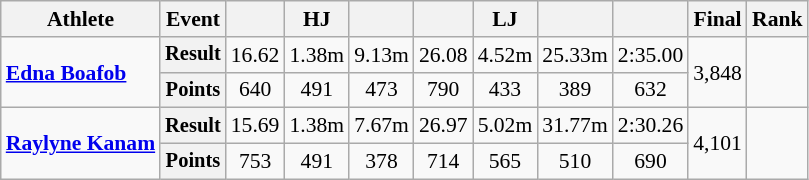<table class="wikitable" style="font-size:90%">
<tr>
<th>Athlete</th>
<th>Event</th>
<th></th>
<th>HJ</th>
<th></th>
<th></th>
<th>LJ</th>
<th></th>
<th></th>
<th>Final</th>
<th>Rank</th>
</tr>
<tr style=text-align:center>
<td rowspan=2 style=text-align:left><strong><a href='#'>Edna Boafob</a></strong></td>
<th style="font-size:95%">Result</th>
<td>16.62</td>
<td>1.38m</td>
<td>9.13m</td>
<td>26.08</td>
<td>4.52m</td>
<td>25.33m</td>
<td>2:35.00</td>
<td rowspan=2>3,848</td>
<td rowspan=2></td>
</tr>
<tr style=text-align:center>
<th style="font-size:95%">Points</th>
<td>640</td>
<td>491</td>
<td>473</td>
<td>790</td>
<td>433</td>
<td>389</td>
<td>632</td>
</tr>
<tr style=text-align:center>
<td rowspan=2 style=text-align:left><strong><a href='#'>Raylyne Kanam</a></strong></td>
<th style="font-size:95%">Result</th>
<td>15.69</td>
<td>1.38m</td>
<td>7.67m</td>
<td>26.97</td>
<td>5.02m</td>
<td>31.77m</td>
<td>2:30.26</td>
<td rowspan=2>4,101</td>
<td rowspan=2></td>
</tr>
<tr style=text-align:center>
<th style="font-size:95%">Points</th>
<td>753</td>
<td>491</td>
<td>378</td>
<td>714</td>
<td>565</td>
<td>510</td>
<td>690</td>
</tr>
</table>
